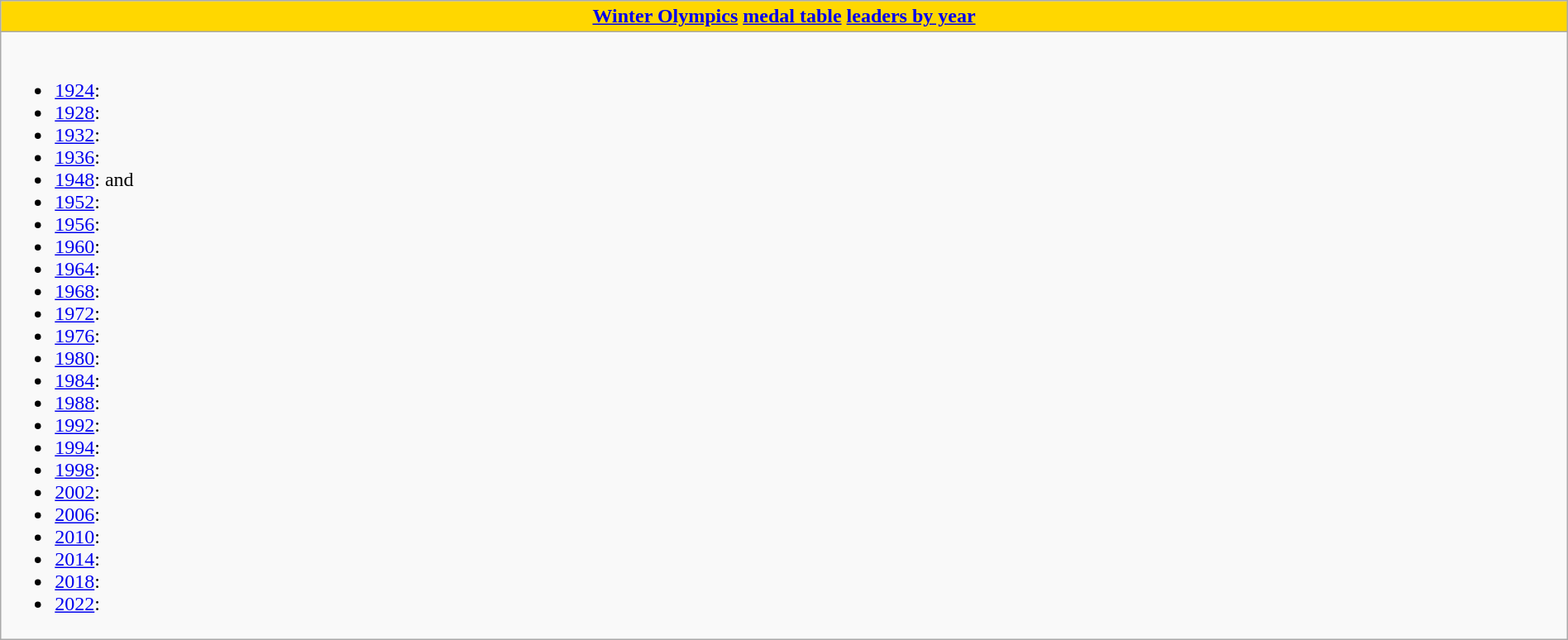<table class="wikitable" style="width:100%">
<tr>
<td style="background:gold;text-align:center;"> <strong><a href='#'>Winter Olympics</a> <a href='#'>medal table</a> <a href='#'>leaders by year</a></strong></td>
</tr>
<tr>
<td><br> 
<ul><li><a href='#'>1924</a>: </li><li><a href='#'>1928</a>: </li><li><a href='#'>1932</a>: </li><li><a href='#'>1936</a>: </li><li><a href='#'>1948</a>:  and </li><li><a href='#'>1952</a>: </li><li><a href='#'>1956</a>: </li><li><a href='#'>1960</a>: </li><li><a href='#'>1964</a>: </li><li><a href='#'>1968</a>: </li><li><a href='#'>1972</a>: </li><li><a href='#'>1976</a>: </li><li><a href='#'>1980</a>: </li><li><a href='#'>1984</a>: </li><li><a href='#'>1988</a>: </li><li><a href='#'>1992</a>: </li><li><a href='#'>1994</a>: </li><li><a href='#'>1998</a>: </li><li><a href='#'>2002</a>: </li><li><a href='#'>2006</a>: </li><li><a href='#'>2010</a>: </li><li><a href='#'>2014</a>: </li><li><a href='#'>2018</a>: </li><li><a href='#'>2022</a>: </li></ul>
</td>
</tr>
</table>
